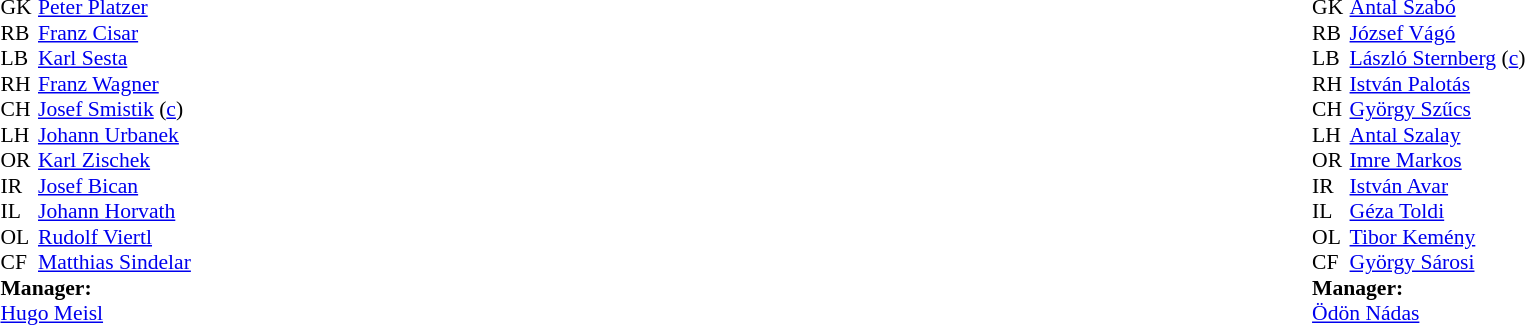<table width="100%">
<tr>
<td valign="top" width="50%"><br><table style="font-size: 90%" cellspacing="0" cellpadding="0">
<tr>
<td colspan="4"></td>
</tr>
<tr>
<th width="25"></th>
</tr>
<tr>
<td>GK</td>
<td><a href='#'>Peter Platzer</a></td>
</tr>
<tr>
<td>RB</td>
<td><a href='#'>Franz Cisar</a></td>
</tr>
<tr>
<td>LB</td>
<td><a href='#'>Karl Sesta</a></td>
</tr>
<tr>
<td>RH</td>
<td><a href='#'>Franz Wagner</a></td>
</tr>
<tr>
<td>CH</td>
<td><a href='#'>Josef Smistik</a> (<a href='#'>c</a>)</td>
</tr>
<tr>
<td>LH</td>
<td><a href='#'>Johann Urbanek</a></td>
</tr>
<tr>
<td>OR</td>
<td><a href='#'>Karl Zischek</a></td>
</tr>
<tr>
<td>IR</td>
<td><a href='#'>Josef Bican</a></td>
</tr>
<tr>
<td>IL</td>
<td><a href='#'>Johann Horvath</a></td>
</tr>
<tr>
<td>OL</td>
<td><a href='#'>Rudolf Viertl</a></td>
</tr>
<tr>
<td>CF</td>
<td><a href='#'>Matthias Sindelar</a></td>
</tr>
<tr>
<td colspan="4"><strong>Manager:</strong></td>
</tr>
<tr>
<td colspan="4"><a href='#'>Hugo Meisl</a></td>
</tr>
</table>
</td>
<td valign="top"></td>
<td valign="top" width="50%"><br><table style="font-size: 90%" cellspacing="0" cellpadding="0" align=center>
<tr>
<td colspan="4"></td>
</tr>
<tr>
<th width="25"></th>
</tr>
<tr>
<td>GK</td>
<td><a href='#'>Antal Szabó</a></td>
</tr>
<tr>
<td>RB</td>
<td><a href='#'>József Vágó</a></td>
</tr>
<tr>
<td>LB</td>
<td><a href='#'>László Sternberg</a> (<a href='#'>c</a>)</td>
</tr>
<tr>
<td>RH</td>
<td><a href='#'>István Palotás</a></td>
</tr>
<tr>
<td>CH</td>
<td><a href='#'>György Szűcs</a></td>
</tr>
<tr>
<td>LH</td>
<td><a href='#'>Antal Szalay</a></td>
</tr>
<tr>
<td>OR</td>
<td><a href='#'>Imre Markos</a></td>
</tr>
<tr>
<td>IR</td>
<td><a href='#'>István Avar</a></td>
</tr>
<tr>
<td>IL</td>
<td><a href='#'>Géza Toldi</a></td>
</tr>
<tr>
<td>OL</td>
<td><a href='#'>Tibor Kemény</a></td>
</tr>
<tr>
<td>CF</td>
<td><a href='#'>György Sárosi</a></td>
</tr>
<tr>
<td colspan="4"><strong>Manager:</strong></td>
</tr>
<tr>
<td colspan="4"><a href='#'>Ödön Nádas</a></td>
</tr>
</table>
</td>
</tr>
</table>
